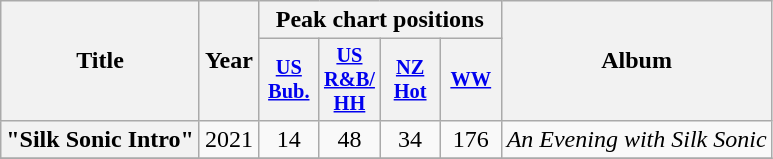<table class="wikitable plainrowheaders" style="text-align:center;">
<tr>
<th scope="col" rowspan="2">Title</th>
<th scope="col" rowspan="2">Year</th>
<th scope="col" colspan="4">Peak chart positions</th>
<th scope="col" rowspan="2">Album</th>
</tr>
<tr>
<th scope="col" style="width:2.5em;font-size:85%;"><a href='#'>US<br>Bub.</a><br></th>
<th scope="col" style="width:2.5em;font-size:85%;"><a href='#'>US<br>R&B/<br>HH</a><br></th>
<th scope="col" style="width:2.5em;font-size:85%;"><a href='#'>NZ<br>Hot</a><br></th>
<th scope="col" style="width:2.5em;font-size:85%;"><a href='#'>WW</a><br></th>
</tr>
<tr>
<th scope="row">"Silk Sonic Intro"</th>
<td>2021</td>
<td>14</td>
<td>48</td>
<td>34</td>
<td>176</td>
<td><em>An Evening with Silk Sonic</em></td>
</tr>
<tr>
</tr>
</table>
